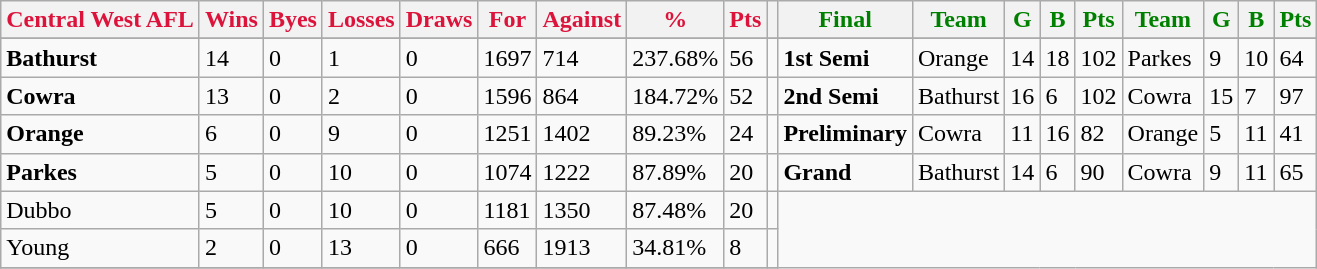<table class="wikitable">
<tr>
<th style="color:crimson">Central West AFL</th>
<th style="color:crimson">Wins</th>
<th style="color:crimson">Byes</th>
<th style="color:crimson">Losses</th>
<th style="color:crimson">Draws</th>
<th style="color:crimson">For</th>
<th style="color:crimson">Against</th>
<th style="color:crimson">%</th>
<th style="color:crimson">Pts</th>
<th></th>
<th style="color:green">Final</th>
<th style="color:green">Team</th>
<th style="color:green">G</th>
<th style="color:green">B</th>
<th style="color:green">Pts</th>
<th style="color:green">Team</th>
<th style="color:green">G</th>
<th style="color:green">B</th>
<th style="color:green">Pts</th>
</tr>
<tr>
</tr>
<tr>
</tr>
<tr>
<td><strong>	Bathurst	</strong></td>
<td>14</td>
<td>0</td>
<td>1</td>
<td>0</td>
<td>1697</td>
<td>714</td>
<td>237.68%</td>
<td>56</td>
<td></td>
<td><strong>1st Semi</strong></td>
<td>Orange</td>
<td>14</td>
<td>18</td>
<td>102</td>
<td>Parkes</td>
<td>9</td>
<td>10</td>
<td>64</td>
</tr>
<tr>
<td><strong>	Cowra	</strong></td>
<td>13</td>
<td>0</td>
<td>2</td>
<td>0</td>
<td>1596</td>
<td>864</td>
<td>184.72%</td>
<td>52</td>
<td></td>
<td><strong>2nd Semi</strong></td>
<td>Bathurst</td>
<td>16</td>
<td>6</td>
<td>102</td>
<td>Cowra</td>
<td>15</td>
<td>7</td>
<td>97</td>
</tr>
<tr>
<td><strong>	Orange	</strong></td>
<td>6</td>
<td>0</td>
<td>9</td>
<td>0</td>
<td>1251</td>
<td>1402</td>
<td>89.23%</td>
<td>24</td>
<td></td>
<td><strong>Preliminary</strong></td>
<td>Cowra</td>
<td>11</td>
<td>16</td>
<td>82</td>
<td>Orange</td>
<td>5</td>
<td>11</td>
<td>41</td>
</tr>
<tr>
<td><strong>	Parkes	</strong></td>
<td>5</td>
<td>0</td>
<td>10</td>
<td>0</td>
<td>1074</td>
<td>1222</td>
<td>87.89%</td>
<td>20</td>
<td></td>
<td><strong>Grand</strong></td>
<td>Bathurst</td>
<td>14</td>
<td>6</td>
<td>90</td>
<td>Cowra</td>
<td>9</td>
<td>11</td>
<td>65</td>
</tr>
<tr>
<td>Dubbo</td>
<td>5</td>
<td>0</td>
<td>10</td>
<td>0</td>
<td>1181</td>
<td>1350</td>
<td>87.48%</td>
<td>20</td>
<td></td>
</tr>
<tr>
<td>Young</td>
<td>2</td>
<td>0</td>
<td>13</td>
<td>0</td>
<td>666</td>
<td>1913</td>
<td>34.81%</td>
<td>8</td>
<td></td>
</tr>
<tr>
</tr>
</table>
